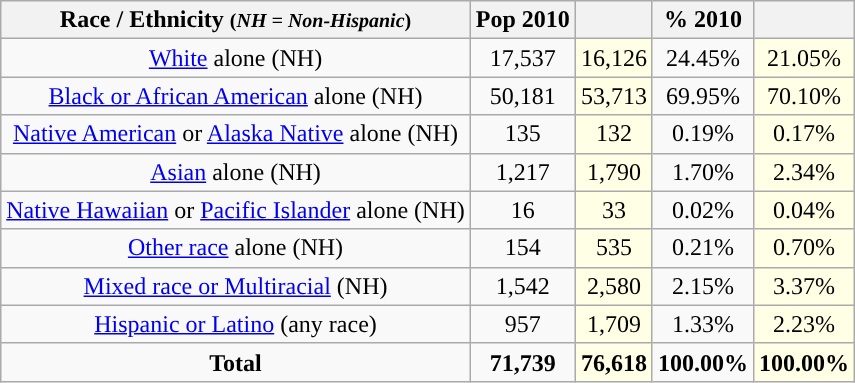<table class="wikitable" style="text-align:center;">
<tr>
<th>Race / Ethnicity <small>(<em>NH = Non-Hispanic</em>)</small></th>
<th>Pop 2010</th>
<th></th>
<th>% 2010</th>
<th></th>
</tr>
<tr>
<td><a href='#'>White</a> alone (NH)</td>
<td>17,537</td>
<td style='background: #ffffe6;'>16,126</td>
<td>24.45%</td>
<td style='background: #ffffe6;'>21.05%</td>
</tr>
<tr>
<td><a href='#'>Black or African American</a> alone (NH)</td>
<td>50,181</td>
<td style='background: #ffffe6;'>53,713</td>
<td>69.95%</td>
<td style='background: #ffffe6;'>70.10%</td>
</tr>
<tr>
<td><a href='#'>Native American</a> or <a href='#'>Alaska Native</a> alone (NH)</td>
<td>135</td>
<td style='background: #ffffe6;'>132</td>
<td>0.19%</td>
<td style='background: #ffffe6;'>0.17%</td>
</tr>
<tr>
<td><a href='#'>Asian</a> alone (NH)</td>
<td>1,217</td>
<td style='background: #ffffe6;'>1,790</td>
<td>1.70%</td>
<td style='background: #ffffe6;'>2.34%</td>
</tr>
<tr>
<td><a href='#'>Native Hawaiian</a> or <a href='#'>Pacific Islander</a> alone (NH)</td>
<td>16</td>
<td style='background: #ffffe6;'>33</td>
<td>0.02%</td>
<td style='background: #ffffe6;'>0.04%</td>
</tr>
<tr>
<td><a href='#'>Other race</a> alone (NH)</td>
<td>154</td>
<td style='background: #ffffe6;'>535</td>
<td>0.21%</td>
<td style='background: #ffffe6;'>0.70%</td>
</tr>
<tr>
<td><a href='#'>Mixed race or Multiracial</a> (NH)</td>
<td>1,542</td>
<td style='background: #ffffe6;'>2,580</td>
<td>2.15%</td>
<td style='background: #ffffe6;'>3.37%</td>
</tr>
<tr>
<td><a href='#'>Hispanic or Latino</a> (any race)</td>
<td>957</td>
<td style='background: #ffffe6;'>1,709</td>
<td>1.33%</td>
<td style='background: #ffffe6;'>2.23%</td>
</tr>
<tr>
<td><strong>Total</strong></td>
<td><strong>71,739</strong></td>
<td style='background: #ffffe6;'><strong>76,618</strong></td>
<td><strong>100.00%</strong></td>
<td style='background: #ffffe6;'><strong>100.00%</strong></td>
</tr>
</table>
